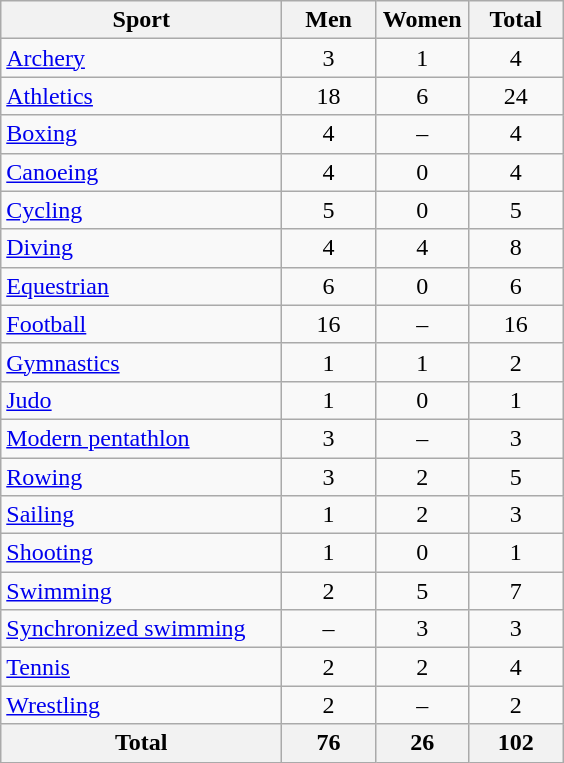<table class="wikitable sortable" style="text-align:center;">
<tr>
<th width=180>Sport</th>
<th width=55>Men</th>
<th width=55>Women</th>
<th width=55>Total</th>
</tr>
<tr>
<td align=left><a href='#'>Archery</a></td>
<td>3</td>
<td>1</td>
<td>4</td>
</tr>
<tr>
<td align=left><a href='#'>Athletics</a></td>
<td>18</td>
<td>6</td>
<td>24</td>
</tr>
<tr>
<td align=left><a href='#'>Boxing</a></td>
<td>4</td>
<td>–</td>
<td>4</td>
</tr>
<tr>
<td align=left><a href='#'>Canoeing</a></td>
<td>4</td>
<td>0</td>
<td>4</td>
</tr>
<tr>
<td align=left><a href='#'>Cycling</a></td>
<td>5</td>
<td>0</td>
<td>5</td>
</tr>
<tr>
<td align=left><a href='#'>Diving</a></td>
<td>4</td>
<td>4</td>
<td>8</td>
</tr>
<tr>
<td align=left><a href='#'>Equestrian</a></td>
<td>6</td>
<td>0</td>
<td>6</td>
</tr>
<tr>
<td align=left><a href='#'>Football</a></td>
<td>16</td>
<td>–</td>
<td>16</td>
</tr>
<tr>
<td align=left><a href='#'>Gymnastics</a></td>
<td>1</td>
<td>1</td>
<td>2</td>
</tr>
<tr>
<td align=left><a href='#'>Judo</a></td>
<td>1</td>
<td>0</td>
<td>1</td>
</tr>
<tr>
<td align=left><a href='#'>Modern pentathlon</a></td>
<td>3</td>
<td>–</td>
<td>3</td>
</tr>
<tr>
<td align=left><a href='#'>Rowing</a></td>
<td>3</td>
<td>2</td>
<td>5</td>
</tr>
<tr>
<td align=left><a href='#'>Sailing</a></td>
<td>1</td>
<td>2</td>
<td>3</td>
</tr>
<tr>
<td align=left><a href='#'>Shooting</a></td>
<td>1</td>
<td>0</td>
<td>1</td>
</tr>
<tr>
<td align=left><a href='#'>Swimming</a></td>
<td>2</td>
<td>5</td>
<td>7</td>
</tr>
<tr>
<td align=left><a href='#'>Synchronized swimming</a></td>
<td>–</td>
<td>3</td>
<td>3</td>
</tr>
<tr>
<td align=left><a href='#'>Tennis</a></td>
<td>2</td>
<td>2</td>
<td>4</td>
</tr>
<tr>
<td align=left><a href='#'>Wrestling</a></td>
<td>2</td>
<td>–</td>
<td>2</td>
</tr>
<tr>
<th>Total</th>
<th>76</th>
<th>26</th>
<th>102</th>
</tr>
</table>
